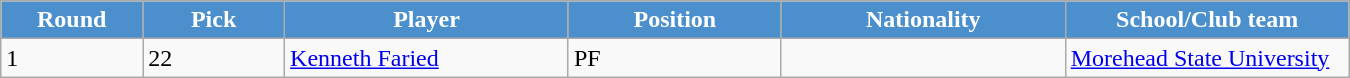<table class="wikitable sortable sortable">
<tr>
<th style="background:#4B90CC; color:white"  width="10%">Round</th>
<th style="background:#4B90CC; color:white"  width="10%">Pick</th>
<th style="background:#4B90CC; color:white"  width="20%">Player</th>
<th style="background:#4B90CC; color:white"  width="15%">Position</th>
<th style="background:#4B90CC; color:white"  width="20%">Nationality</th>
<th style="background:#4B90CC; color:white"  width="20%">School/Club team</th>
</tr>
<tr>
<td>1</td>
<td>22</td>
<td><a href='#'>Kenneth Faried</a></td>
<td>PF</td>
<td></td>
<td><a href='#'>Morehead State University</a></td>
</tr>
</table>
